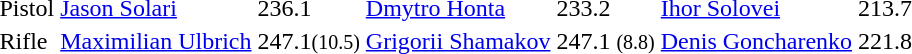<table>
<tr>
<td>Pistol</td>
<td><a href='#'>Jason Solari</a><br></td>
<td>236.1</td>
<td><a href='#'>Dmytro Honta</a><br></td>
<td>233.2</td>
<td><a href='#'>Ihor Solovei</a><br></td>
<td>213.7</td>
</tr>
<tr>
<td>Rifle</td>
<td><a href='#'>Maximilian Ulbrich</a><br></td>
<td>247.1<small>(10.5)</small></td>
<td><a href='#'>Grigorii Shamakov</a><br></td>
<td>247.1 <small>(8.8)</small></td>
<td><a href='#'>Denis Goncharenko</a><br></td>
<td>221.8</td>
</tr>
<tr>
</tr>
</table>
